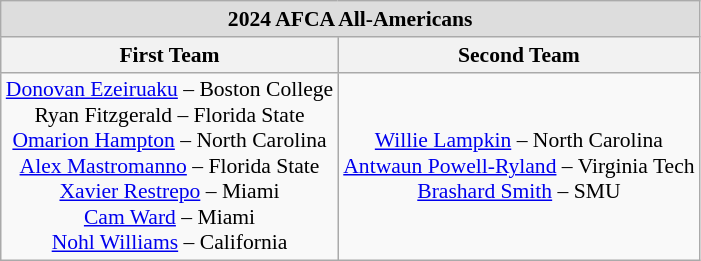<table class="wikitable" style="white-space:nowrap; text-align:center; font-size:90%;">
<tr>
<td colspan="7" style="text-align:center; background:#ddd;"><strong>2024 AFCA All-Americans</strong></td>
</tr>
<tr>
<th>First Team</th>
<th>Second Team</th>
</tr>
<tr>
<td><a href='#'>Donovan Ezeiruaku</a> – Boston College<br>Ryan Fitzgerald – Florida State<br><a href='#'>Omarion Hampton</a> – North Carolina<br><a href='#'>Alex Mastromanno</a> – Florida State<br><a href='#'>Xavier Restrepo</a> – Miami<br><a href='#'>Cam Ward</a> – Miami<br><a href='#'>Nohl Williams</a> – California</td>
<td><a href='#'>Willie Lampkin</a> – North Carolina<br><a href='#'>Antwaun Powell-Ryland</a> – Virginia Tech<br><a href='#'>Brashard Smith</a> – SMU</td>
</tr>
</table>
